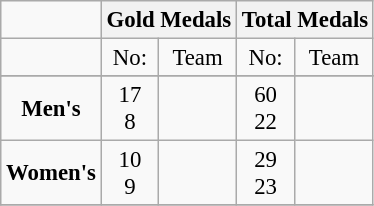<table class="wikitable" style="text-align: center; font-size:95%;">
<tr>
<td></td>
<th colspan=2>Gold Medals</th>
<th colspan=2>Total Medals</th>
</tr>
<tr>
<td></td>
<td>No:</td>
<td>Team</td>
<td>No:</td>
<td>Team</td>
</tr>
<tr>
</tr>
<tr>
<td><strong>Men's</strong></td>
<td>17 <br> 8</td>
<td align="left"> <br> </td>
<td>60 <br> 22</td>
<td align="left"> <br> </td>
</tr>
<tr>
<td><strong>Women's</strong></td>
<td>10 <br> 9</td>
<td align="left"> <br> </td>
<td>29 <br> 23</td>
<td align="left"> <br> </td>
</tr>
<tr>
</tr>
</table>
